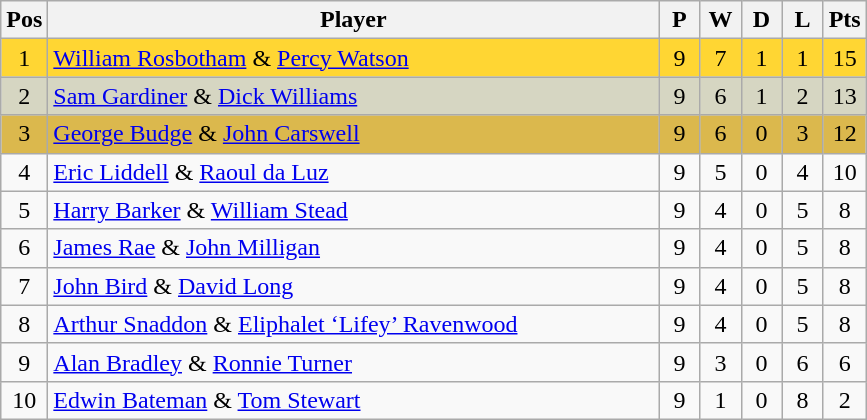<table class="wikitable" style="font-size: 100%">
<tr>
<th width=20>Pos</th>
<th width=400>Player</th>
<th width=20>P</th>
<th width=20>W</th>
<th width=20>D</th>
<th width=20>L</th>
<th width=20>Pts</th>
</tr>
<tr align=center style="background: #FFD633;">
<td>1</td>
<td align="left"> <a href='#'>William Rosbotham</a> & <a href='#'>Percy Watson</a></td>
<td>9</td>
<td>7</td>
<td>1</td>
<td>1</td>
<td>15</td>
</tr>
<tr align=center style="background: #D6D6C2;">
<td>2</td>
<td align="left"> <a href='#'>Sam Gardiner</a> & <a href='#'>Dick Williams</a></td>
<td>9</td>
<td>6</td>
<td>1</td>
<td>2</td>
<td>13</td>
</tr>
<tr align=center style="background: #DBB84D;">
<td>3</td>
<td align="left"> <a href='#'>George Budge</a> & <a href='#'>John Carswell</a></td>
<td>9</td>
<td>6</td>
<td>0</td>
<td>3</td>
<td>12</td>
</tr>
<tr align=center>
<td>4</td>
<td align="left"> <a href='#'>Eric Liddell</a> & <a href='#'>Raoul da Luz</a></td>
<td>9</td>
<td>5</td>
<td>0</td>
<td>4</td>
<td>10</td>
</tr>
<tr align=center>
<td>5</td>
<td align="left"> <a href='#'>Harry Barker</a> & <a href='#'>William Stead</a></td>
<td>9</td>
<td>4</td>
<td>0</td>
<td>5</td>
<td>8</td>
</tr>
<tr align=center>
<td>6</td>
<td align="left"> <a href='#'>James Rae</a> & <a href='#'>John Milligan</a></td>
<td>9</td>
<td>4</td>
<td>0</td>
<td>5</td>
<td>8</td>
</tr>
<tr align=center>
<td>7</td>
<td align="left"> <a href='#'>John Bird</a> & <a href='#'>David Long</a></td>
<td>9</td>
<td>4</td>
<td>0</td>
<td>5</td>
<td>8</td>
</tr>
<tr align=center>
<td>8</td>
<td align="left"> <a href='#'>Arthur Snaddon</a> & <a href='#'>Eliphalet ‘Lifey’ Ravenwood</a></td>
<td>9</td>
<td>4</td>
<td>0</td>
<td>5</td>
<td>8</td>
</tr>
<tr align=center>
<td>9</td>
<td align="left"> <a href='#'>Alan Bradley</a> & <a href='#'>Ronnie Turner</a></td>
<td>9</td>
<td>3</td>
<td>0</td>
<td>6</td>
<td>6</td>
</tr>
<tr align=center>
<td>10</td>
<td align="left"> <a href='#'>Edwin Bateman</a> & <a href='#'>Tom Stewart</a></td>
<td>9</td>
<td>1</td>
<td>0</td>
<td>8</td>
<td>2</td>
</tr>
</table>
